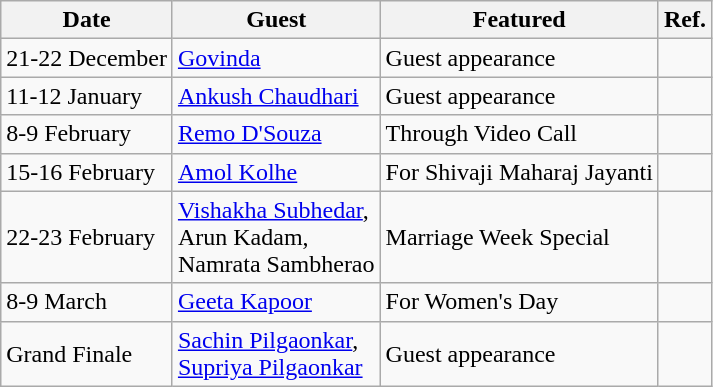<table class="wikitable">
<tr>
<th>Date</th>
<th>Guest</th>
<th>Featured</th>
<th>Ref.</th>
</tr>
<tr>
<td>21-22 December</td>
<td><a href='#'>Govinda</a></td>
<td>Guest appearance</td>
<td></td>
</tr>
<tr>
<td>11-12 January</td>
<td><a href='#'>Ankush Chaudhari</a></td>
<td>Guest appearance</td>
<td></td>
</tr>
<tr>
<td>8-9 February</td>
<td><a href='#'>Remo D'Souza</a></td>
<td>Through Video Call</td>
<td></td>
</tr>
<tr>
<td>15-16 February</td>
<td><a href='#'>Amol Kolhe</a></td>
<td>For Shivaji Maharaj Jayanti</td>
<td></td>
</tr>
<tr>
<td>22-23 February</td>
<td><a href='#'>Vishakha Subhedar</a>, <br> Arun Kadam, <br> Namrata Sambherao</td>
<td>Marriage Week Special</td>
<td></td>
</tr>
<tr>
<td>8-9 March</td>
<td><a href='#'>Geeta Kapoor</a></td>
<td>For Women's Day</td>
<td></td>
</tr>
<tr>
<td>Grand Finale</td>
<td><a href='#'>Sachin Pilgaonkar</a>, <br> <a href='#'>Supriya Pilgaonkar</a></td>
<td>Guest appearance</td>
<td></td>
</tr>
</table>
